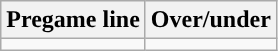<table class="wikitable">
<tr align="center">
<th>Pregame line</th>
<th>Over/under</th>
</tr>
<tr align="center">
<td></td>
<td></td>
</tr>
</table>
